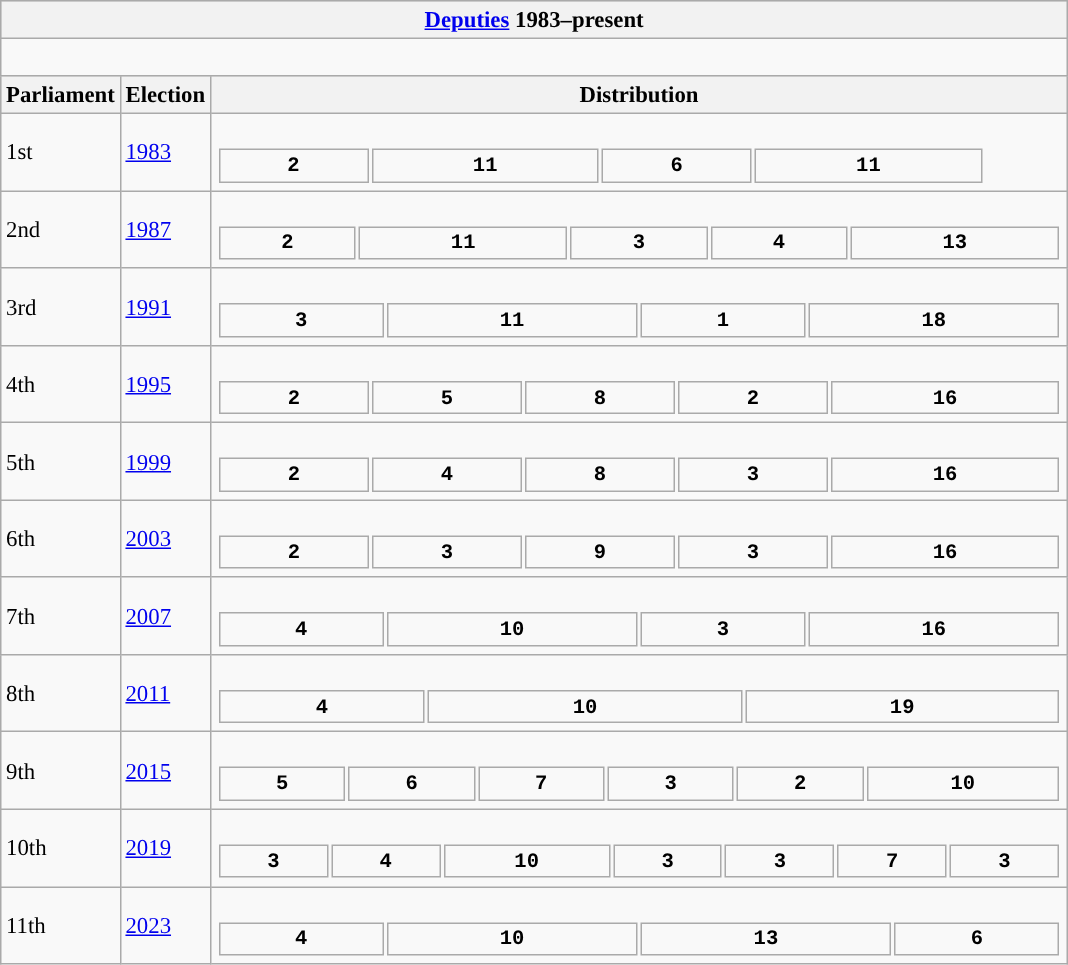<table class="wikitable" style="font-size:95%;">
<tr bgcolor="#CCCCCC">
<th colspan="3"><a href='#'>Deputies</a> 1983–present</th>
</tr>
<tr>
<td colspan="3"><br>

















</td>
</tr>
<tr bgcolor="#CCCCCC">
<th>Parliament</th>
<th>Election</th>
<th>Distribution</th>
</tr>
<tr>
<td>1st</td>
<td><a href='#'>1983</a></td>
<td><br><table style="width:37.5em; font-size:90%; text-align:center; font-family:Courier New;">
<tr style="font-weight:bold">
<td style="background:">2</td>
<td style="background:">11</td>
<td style="background:">6</td>
<td style="background:">11</td>
</tr>
</table>
</td>
</tr>
<tr>
<td>2nd</td>
<td><a href='#'>1987</a></td>
<td><br><table style="width:41.25em; font-size:90%; text-align:center; font-family:Courier New;">
<tr style="font-weight:bold">
<td style="background:">2</td>
<td style="background:">11</td>
<td style="background:">3</td>
<td style="background:">4</td>
<td style="background:">13</td>
</tr>
</table>
</td>
</tr>
<tr>
<td>3rd</td>
<td><a href='#'>1991</a></td>
<td><br><table style="width:41.25em; font-size:90%; text-align:center; font-family:Courier New;">
<tr style="font-weight:bold">
<td style="background:">3</td>
<td style="background:">11</td>
<td style="background:">1</td>
<td style="background:">18</td>
</tr>
</table>
</td>
</tr>
<tr>
<td>4th</td>
<td><a href='#'>1995</a></td>
<td><br><table style="width:41.25em; font-size:90%; text-align:center; font-family:Courier New;">
<tr style="font-weight:bold">
<td style="background:">2</td>
<td style="background:">5</td>
<td style="background:">8</td>
<td style="background:">2</td>
<td style="background:">16</td>
</tr>
</table>
</td>
</tr>
<tr>
<td>5th</td>
<td><a href='#'>1999</a></td>
<td><br><table style="width:41.25em; font-size:90%; text-align:center; font-family:Courier New;">
<tr style="font-weight:bold">
<td style="background:">2</td>
<td style="background:">4</td>
<td style="background:">8</td>
<td style="background:">3</td>
<td style="background:">16</td>
</tr>
</table>
</td>
</tr>
<tr>
<td>6th</td>
<td><a href='#'>2003</a></td>
<td><br><table style="width:41.25em; font-size:90%; text-align:center; font-family:Courier New;">
<tr style="font-weight:bold">
<td style="background:">2</td>
<td style="background:">3</td>
<td style="background:">9</td>
<td style="background:">3</td>
<td style="background:">16</td>
</tr>
</table>
</td>
</tr>
<tr>
<td>7th</td>
<td><a href='#'>2007</a></td>
<td><br><table style="width:41.25em; font-size:90%; text-align:center; font-family:Courier New;">
<tr style="font-weight:bold">
<td style="background:">4</td>
<td style="background:">10</td>
<td style="background:">3</td>
<td style="background:">16</td>
</tr>
</table>
</td>
</tr>
<tr>
<td>8th</td>
<td><a href='#'>2011</a></td>
<td><br><table style="width:41.25em; font-size:90%; text-align:center; font-family:Courier New;">
<tr style="font-weight:bold">
<td style="background:">4</td>
<td style="background:">10</td>
<td style="background:">19</td>
</tr>
</table>
</td>
</tr>
<tr>
<td>9th</td>
<td><a href='#'>2015</a></td>
<td><br><table style="width:41.25em; font-size:90%; text-align:center; font-family:Courier New;">
<tr style="font-weight:bold">
<td style="background:">5</td>
<td style="background:">6</td>
<td style="background:">7</td>
<td style="background:">3</td>
<td style="background:">2</td>
<td style="background:">10</td>
</tr>
</table>
</td>
</tr>
<tr>
<td>10th</td>
<td><a href='#'>2019</a></td>
<td><br><table style="width:41.25em; font-size:90%; text-align:center; font-family:Courier New;">
<tr style="font-weight:bold">
<td style="background:">3</td>
<td style="background:">4</td>
<td style="background:">10</td>
<td style="background:">3</td>
<td style="background:">3</td>
<td style="background:">7</td>
<td style="background:">3</td>
</tr>
</table>
</td>
</tr>
<tr>
<td>11th</td>
<td><a href='#'>2023</a></td>
<td><br><table style="width:41.25em; font-size:90%; text-align:center; font-family:Courier New;">
<tr style="font-weight:bold">
<td style="background:">4</td>
<td style="background:">10</td>
<td style="background:">13</td>
<td style="background:">6</td>
</tr>
</table>
</td>
</tr>
</table>
